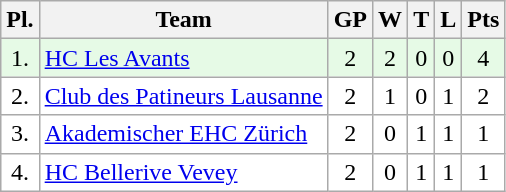<table class="wikitable">
<tr>
<th>Pl.</th>
<th>Team</th>
<th>GP</th>
<th>W</th>
<th>T</th>
<th>L</th>
<th>Pts</th>
</tr>
<tr align="center " bgcolor="#e6fae6">
<td>1.</td>
<td align="left"><a href='#'>HC Les Avants</a></td>
<td>2</td>
<td>2</td>
<td>0</td>
<td>0</td>
<td>4</td>
</tr>
<tr align="center "  bgcolor="#FFFFFF">
<td>2.</td>
<td align="left"><a href='#'>Club des Patineurs Lausanne</a></td>
<td>2</td>
<td>1</td>
<td>0</td>
<td>1</td>
<td>2</td>
</tr>
<tr align="center " bgcolor="#FFFFFF">
<td>3.</td>
<td align="left"><a href='#'>Akademischer EHC Zürich</a></td>
<td>2</td>
<td>0</td>
<td>1</td>
<td>1</td>
<td>1</td>
</tr>
<tr align="center " bgcolor="#FFFFFF">
<td>4.</td>
<td align="left"><a href='#'>HC Bellerive Vevey</a></td>
<td>2</td>
<td>0</td>
<td>1</td>
<td>1</td>
<td>1</td>
</tr>
</table>
